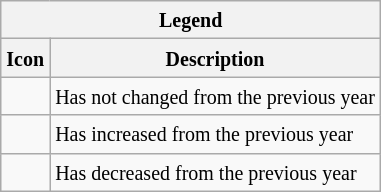<table class="wikitable">
<tr>
<th colspan="2"><small>Legend</small></th>
</tr>
<tr>
<th><small> Icon</small></th>
<th><small> Description</small></th>
</tr>
<tr>
<td></td>
<td><small>Has not changed from the previous year</small></td>
</tr>
<tr>
<td></td>
<td><small>Has increased from the previous year</small></td>
</tr>
<tr>
<td></td>
<td><small>Has decreased from the previous year</small></td>
</tr>
</table>
